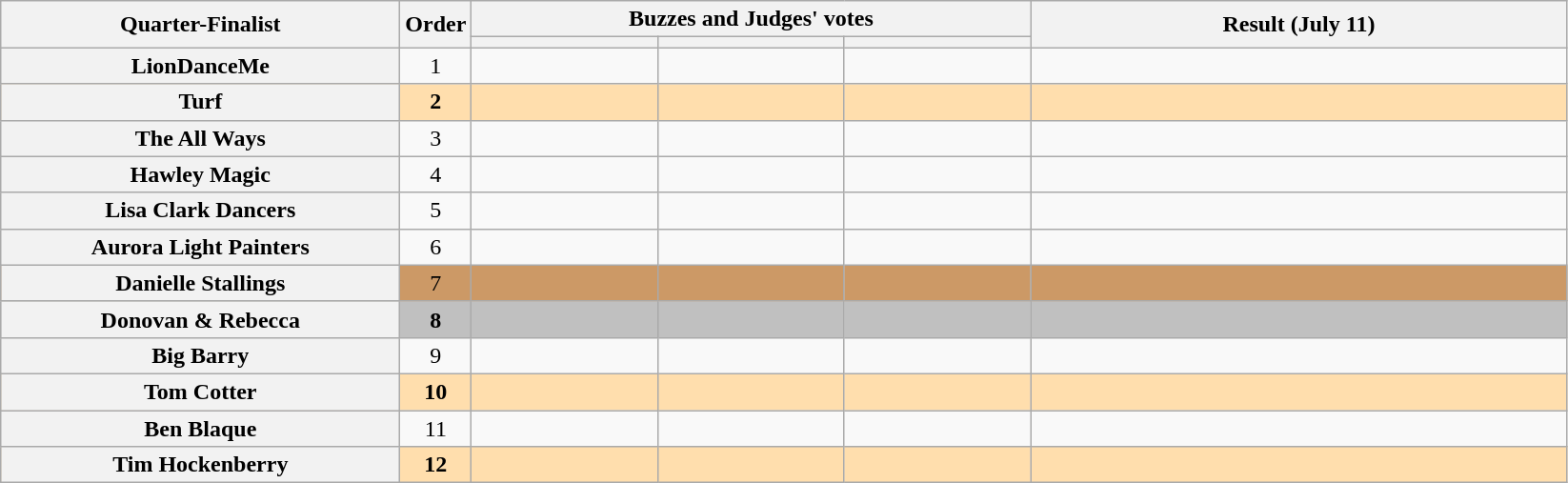<table class="wikitable plainrowheaders sortable" style="text-align:center;">
<tr>
<th scope="col" rowspan="2" class="unsortable" style="width:17em;">Quarter-Finalist</th>
<th scope="col" rowspan="2" style="width:1em;">Order</th>
<th scope="col" colspan="3" class="unsortable" style="width:24em;">Buzzes and Judges' votes</th>
<th scope="col" rowspan="2" style="width:23em;">Result (July 11)</th>
</tr>
<tr>
<th scope="col" class="unsortable" style="width:6em;"></th>
<th scope="col" class="unsortable" style="width:6em;"></th>
<th scope="col" class="unsortable" style="width:6em;"></th>
</tr>
<tr>
<th scope="row">LionDanceMe</th>
<td>1</td>
<td style="text-align:center;"></td>
<td style="text-align:center;"></td>
<td style="text-align:center;"></td>
<td></td>
</tr>
<tr style="background:NavajoWhite;">
<th scope="row"><strong>Turf</strong></th>
<td><strong>2</strong></td>
<td style="text-align:center;"></td>
<td style="text-align:center;"></td>
<td style="text-align:center;"></td>
<td><strong></strong></td>
</tr>
<tr>
<th scope="row">The All Ways</th>
<td>3</td>
<td style="text-align:center;"></td>
<td style="text-align:center;"></td>
<td style="text-align:center;"></td>
<td></td>
</tr>
<tr>
<th scope="row">Hawley Magic</th>
<td>4</td>
<td style="text-align:center;"></td>
<td style="text-align:center;"></td>
<td style="text-align:center;"></td>
<td></td>
</tr>
<tr>
<th scope="row">Lisa Clark Dancers</th>
<td>5</td>
<td style="text-align:center;"></td>
<td style="text-align:center;"></td>
<td style="text-align:center;"></td>
<td></td>
</tr>
<tr>
<th scope="row">Aurora Light Painters</th>
<td>6</td>
<td style="text-align:center;"></td>
<td style="text-align:center;"></td>
<td style="text-align:center;"></td>
<td></td>
</tr>
<tr style="background:#c96;">
<th scope="row">Danielle Stallings</th>
<td>7</td>
<td style="text-align:center;"></td>
<td style="text-align:center;"></td>
<td style="text-align:center;"></td>
<td></td>
</tr>
<tr style="background:silver;">
<th scope="row"><strong>Donovan & Rebecca</strong></th>
<td><strong>8</strong></td>
<td style="text-align:center;"></td>
<td style="text-align:center;"></td>
<td style="text-align:center;"></td>
<td><strong></strong></td>
</tr>
<tr>
<th scope="row">Big Barry</th>
<td>9</td>
<td style="text-align:center;"></td>
<td style="text-align:center;"></td>
<td style="text-align:center;"></td>
<td></td>
</tr>
<tr style="background:NavajoWhite;">
<th scope="row"><strong>Tom Cotter</strong></th>
<td><strong>10</strong></td>
<td style="text-align:center;"></td>
<td style="text-align:center;"></td>
<td style="text-align:center;"></td>
<td><strong></strong></td>
</tr>
<tr>
<th scope="row">Ben Blaque</th>
<td>11</td>
<td style="text-align:center;"></td>
<td style="text-align:center;"></td>
<td style="text-align:center;"></td>
<td></td>
</tr>
<tr style="background:NavajoWhite;">
<th scope="row"><strong>Tim Hockenberry</strong></th>
<td><strong>12</strong></td>
<td style="text-align:center;"></td>
<td style="text-align:center;"></td>
<td style="text-align:center;"></td>
<td><strong></strong></td>
</tr>
</table>
